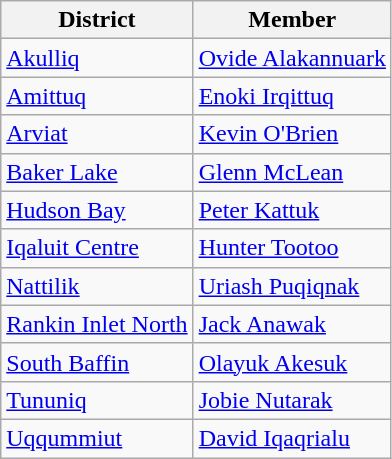<table class="wikitable">
<tr>
<th>District</th>
<th>Member</th>
</tr>
<tr>
<td><a href='#'>Akulliq</a></td>
<td><a href='#'>Ovide Alakannuark</a></td>
</tr>
<tr>
<td><a href='#'>Amittuq</a></td>
<td><a href='#'>Enoki Irqittuq</a></td>
</tr>
<tr>
<td><a href='#'>Arviat</a></td>
<td><a href='#'>Kevin O'Brien</a></td>
</tr>
<tr>
<td><a href='#'>Baker Lake</a></td>
<td><a href='#'>Glenn McLean</a></td>
</tr>
<tr>
<td><a href='#'>Hudson Bay</a></td>
<td><a href='#'>Peter Kattuk</a></td>
</tr>
<tr>
<td><a href='#'>Iqaluit Centre</a></td>
<td><a href='#'>Hunter Tootoo</a></td>
</tr>
<tr>
<td><a href='#'>Nattilik</a></td>
<td><a href='#'>Uriash Puqiqnak</a></td>
</tr>
<tr>
<td><a href='#'>Rankin Inlet North</a></td>
<td><a href='#'>Jack Anawak</a></td>
</tr>
<tr>
<td><a href='#'>South Baffin</a></td>
<td><a href='#'>Olayuk Akesuk</a></td>
</tr>
<tr>
<td><a href='#'>Tununiq</a></td>
<td><a href='#'>Jobie Nutarak</a></td>
</tr>
<tr>
<td><a href='#'>Uqqummiut</a></td>
<td><a href='#'>David Iqaqrialu</a></td>
</tr>
</table>
